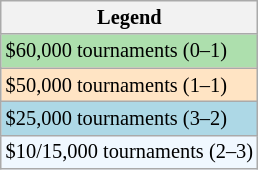<table class="wikitable" style="font-size:85%">
<tr>
<th>Legend</th>
</tr>
<tr style="background:#addfad;">
<td>$60,000 tournaments (0–1)</td>
</tr>
<tr style="background:#ffe4c4;">
<td>$50,000 tournaments (1–1)</td>
</tr>
<tr style="background:lightblue;">
<td>$25,000 tournaments (3–2)</td>
</tr>
<tr style="background:#f0f8ff;">
<td>$10/15,000 tournaments (2–3)</td>
</tr>
</table>
